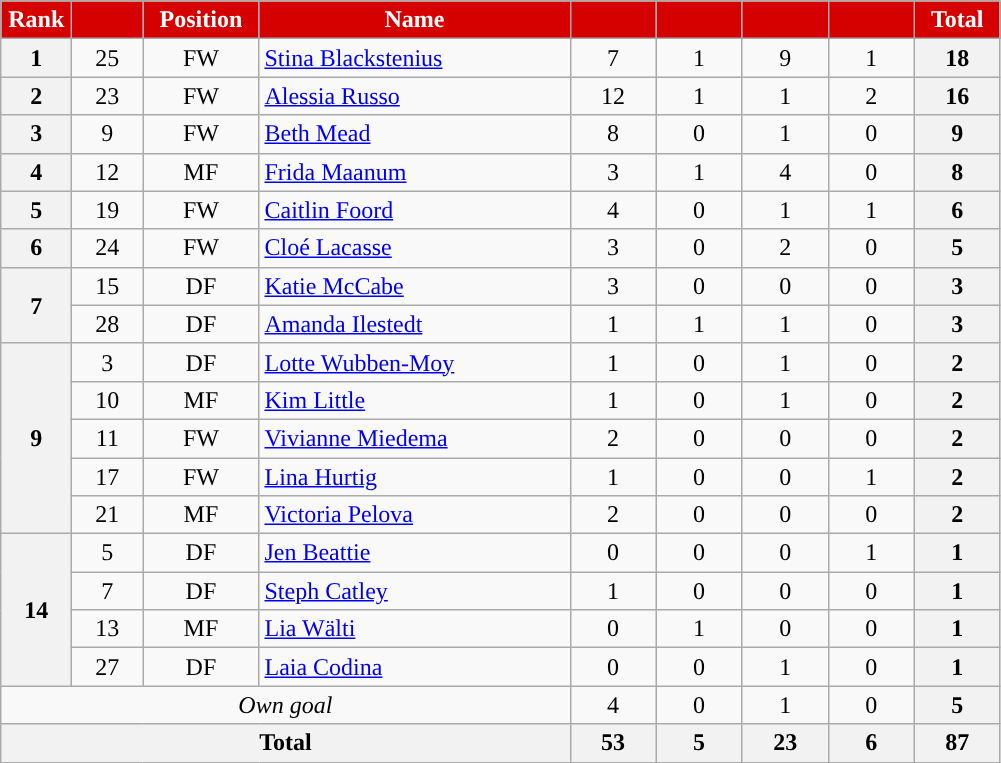<table class="wikitable sortable" style="text-align:center; font-size:100%; ">
<tr>
<th style="background:#d50000; color:white; text-align:center; width:40px;">Rank</th>
<th style="background:#d50000; color:white; text-align:center; width:40px;"></th>
<th style="background:#d50000; color:white; text-align:center; width:70px;">Position</th>
<th style="background:#d50000; color:white; text-align:center; width:200px;">Name</th>
<th style="background:#d50000; color:white; text-align:center; width:50px;"><a href='#'></a></th>
<th style="background:#d50000; color:white; text-align:center; width:50px;"><a href='#'></a></th>
<th style="background:#d50000; color:white; text-align:center; width:50px;"><a href='#'></a></th>
<th style="background:#d50000; color:white; text-align:center; width:50px;"><a href='#'></a></th>
<th style="background:#d50000; color:white; text-align:center; width:50px;">Total</th>
</tr>
<tr>
<th>1</th>
<td>25</td>
<td>FW</td>
<td align="left"> <a href='#'>Stina Blackstenius</a></td>
<td>7</td>
<td>1</td>
<td>9</td>
<td>1</td>
<th>18</th>
</tr>
<tr>
<th>2</th>
<td>23</td>
<td>FW</td>
<td align="left"> <a href='#'>Alessia Russo</a></td>
<td>12</td>
<td>1</td>
<td>1</td>
<td>2</td>
<th>16</th>
</tr>
<tr>
<th>3</th>
<td>9</td>
<td>FW</td>
<td align="left"> <a href='#'>Beth Mead</a></td>
<td>8</td>
<td>0</td>
<td>1</td>
<td>0</td>
<th>9</th>
</tr>
<tr>
<th>4</th>
<td>12</td>
<td>MF</td>
<td align="left"> <a href='#'>Frida Maanum</a></td>
<td>3</td>
<td>1</td>
<td>4</td>
<td>0</td>
<th>8</th>
</tr>
<tr>
<th>5</th>
<td>19</td>
<td>FW</td>
<td align="left"> <a href='#'>Caitlin Foord</a></td>
<td>4</td>
<td>0</td>
<td>1</td>
<td>1</td>
<th>6</th>
</tr>
<tr>
<th>6</th>
<td>24</td>
<td>FW</td>
<td align="left"> <a href='#'>Cloé Lacasse</a></td>
<td>3</td>
<td>0</td>
<td>2</td>
<td>0</td>
<th>5</th>
</tr>
<tr>
<th rowspan="2">7</th>
<td>15</td>
<td>DF</td>
<td align="left"> <a href='#'>Katie McCabe</a></td>
<td>3</td>
<td>0</td>
<td>0</td>
<td>0</td>
<th>3</th>
</tr>
<tr>
<td>28</td>
<td>DF</td>
<td align="left"> <a href='#'>Amanda Ilestedt</a></td>
<td>1</td>
<td>1</td>
<td>1</td>
<td>0</td>
<th>3</th>
</tr>
<tr>
<th rowspan="5">9</th>
<td>3</td>
<td>DF</td>
<td align="left"> <a href='#'>Lotte Wubben-Moy</a></td>
<td>1</td>
<td>0</td>
<td>1</td>
<td>0</td>
<th>2</th>
</tr>
<tr>
<td>10</td>
<td>MF</td>
<td align="left"> <a href='#'>Kim Little</a></td>
<td>1</td>
<td>0</td>
<td>1</td>
<td>0</td>
<th>2</th>
</tr>
<tr>
<td>11</td>
<td>FW</td>
<td align="left"> <a href='#'>Vivianne Miedema</a></td>
<td>2</td>
<td>0</td>
<td>0</td>
<td>0</td>
<th>2</th>
</tr>
<tr>
<td>17</td>
<td>FW</td>
<td align="left"> <a href='#'>Lina Hurtig</a></td>
<td>1</td>
<td>0</td>
<td>0</td>
<td>1</td>
<th>2</th>
</tr>
<tr>
<td>21</td>
<td>MF</td>
<td align="left"> <a href='#'>Victoria Pelova</a></td>
<td>2</td>
<td>0</td>
<td>0</td>
<td>0</td>
<th>2</th>
</tr>
<tr>
<th rowspan="4">14</th>
<td>5</td>
<td>DF</td>
<td align="left"> <a href='#'>Jen Beattie</a></td>
<td>0</td>
<td>0</td>
<td>0</td>
<td>1</td>
<th>1</th>
</tr>
<tr>
<td>7</td>
<td>DF</td>
<td align="left"> <a href='#'>Steph Catley</a></td>
<td>1</td>
<td>0</td>
<td>0</td>
<td>0</td>
<th>1</th>
</tr>
<tr>
<td>13</td>
<td>MF</td>
<td align="left"> <a href='#'>Lia Wälti</a></td>
<td>0</td>
<td>1</td>
<td>0</td>
<td>0</td>
<th>1</th>
</tr>
<tr>
<td>27</td>
<td>DF</td>
<td align="left"> <a href='#'>Laia Codina</a></td>
<td>0</td>
<td>0</td>
<td>1</td>
<td>0</td>
<th>1</th>
</tr>
<tr>
<td colspan="4"><em>Own goal</em></td>
<td>4</td>
<td>0</td>
<td>1</td>
<td>0</td>
<th>5</th>
</tr>
<tr>
<th colspan="4">Total</th>
<th>53</th>
<th>5</th>
<th>23</th>
<th>6</th>
<th>87</th>
</tr>
</table>
